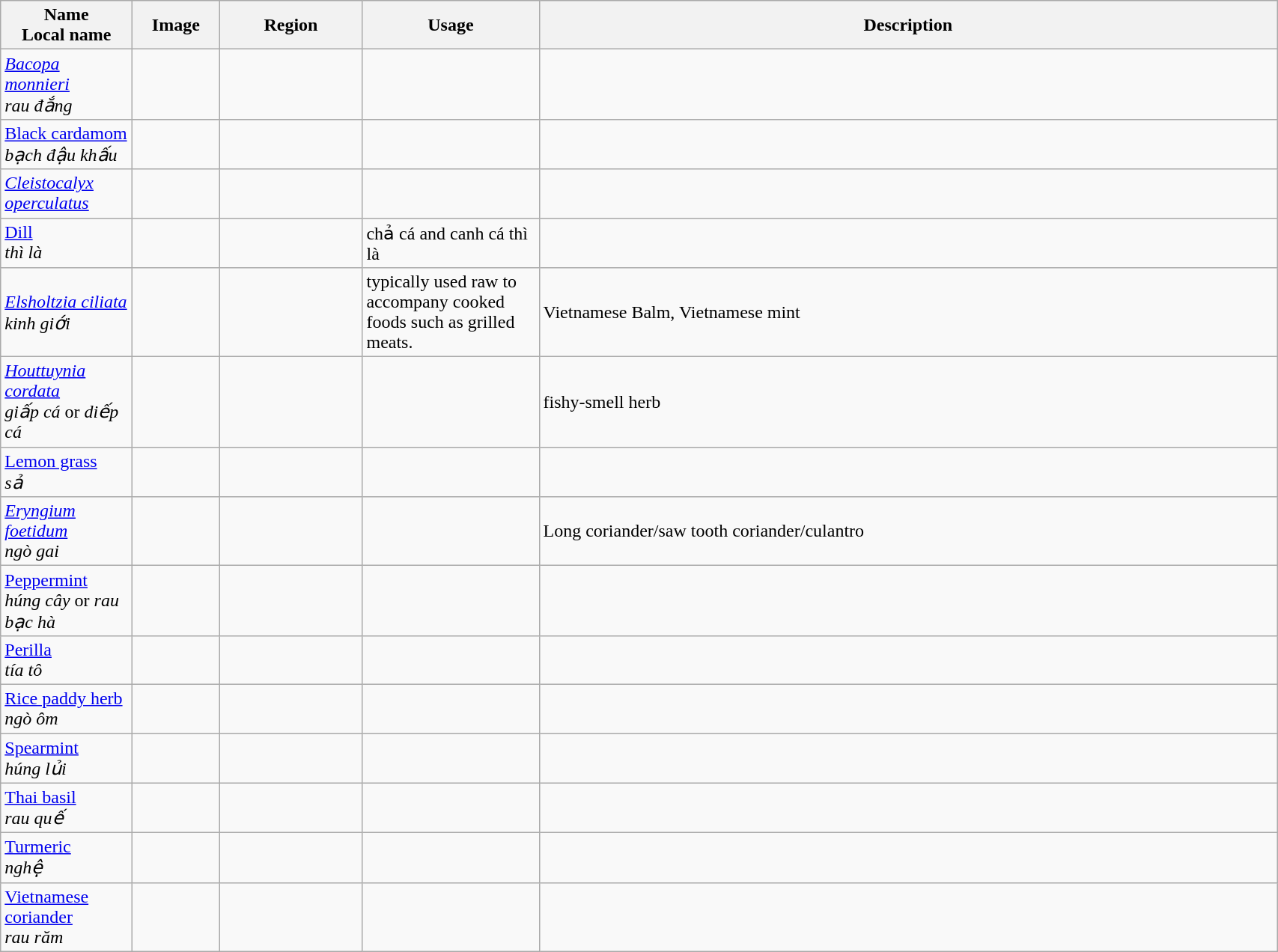<table class="wikitable sortable" border="1" width="90%">
<tr>
<th width="110px">Name<br>Local name</th>
<th width="70px">Image</th>
<th width="120px">Region</th>
<th width="150px">Usage</th>
<th>Description</th>
</tr>
<tr>
<td><em><a href='#'>Bacopa monnieri</a></em><br><em>rau đắng</em></td>
<td></td>
<td></td>
<td></td>
<td></td>
</tr>
<tr>
<td><a href='#'>Black cardamom</a><br><em>bạch đậu khấu</em></td>
<td></td>
<td></td>
<td></td>
<td></td>
</tr>
<tr>
<td><em><a href='#'>Cleistocalyx operculatus</a></em></td>
<td></td>
<td></td>
<td></td>
<td></td>
</tr>
<tr>
<td><a href='#'>Dill</a><br><em>thì là</em></td>
<td></td>
<td></td>
<td>chả cá and canh cá thì là</td>
<td></td>
</tr>
<tr>
<td><em><a href='#'>Elsholtzia ciliata</a></em><br><em>kinh giới</em></td>
<td></td>
<td></td>
<td>typically used raw to accompany cooked foods such as grilled meats.</td>
<td>Vietnamese Balm, Vietnamese mint</td>
</tr>
<tr>
<td><em><a href='#'>Houttuynia cordata</a></em><br><em>giấp cá</em> or <em>diếp cá</em></td>
<td></td>
<td></td>
<td></td>
<td>fishy-smell herb</td>
</tr>
<tr>
<td><a href='#'>Lemon grass</a><br><em>sả</em></td>
<td></td>
<td></td>
<td></td>
<td></td>
</tr>
<tr>
<td><em><a href='#'>Eryngium foetidum</a></em><br><em>ngò gai</em></td>
<td></td>
<td></td>
<td></td>
<td>Long coriander/saw tooth coriander/culantro</td>
</tr>
<tr>
<td><a href='#'>Peppermint</a><br><em>húng cây</em> or <em>rau bạc hà</em></td>
<td></td>
<td></td>
<td></td>
<td></td>
</tr>
<tr>
<td><a href='#'>Perilla</a><br><em>tía tô</em></td>
<td></td>
<td></td>
<td></td>
<td></td>
</tr>
<tr>
<td><a href='#'>Rice paddy herb</a><br><em>ngò ôm</em></td>
<td></td>
<td></td>
<td></td>
<td></td>
</tr>
<tr>
<td><a href='#'>Spearmint</a><br><em>húng lủi</em></td>
<td></td>
<td></td>
<td></td>
<td></td>
</tr>
<tr>
<td><a href='#'>Thai basil</a><br><em>rau quế</em></td>
<td></td>
<td></td>
<td></td>
<td></td>
</tr>
<tr>
<td><a href='#'>Turmeric</a><br><em>nghệ</em></td>
<td></td>
<td></td>
<td></td>
<td></td>
</tr>
<tr>
<td><a href='#'>Vietnamese coriander</a><br><em>rau răm</em></td>
<td></td>
<td></td>
<td></td>
<td></td>
</tr>
</table>
